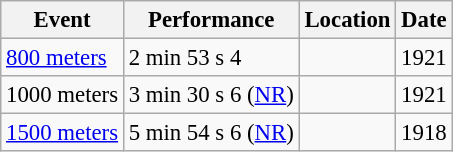<table class="wikitable" style="border-collapse: collapse; font-size: 95%;">
<tr>
<th scope="col">Event</th>
<th scope="col">Performance</th>
<th scope="col">Location</th>
<th scope="col">Date</th>
</tr>
<tr>
<td><a href='#'>800 meters</a></td>
<td>2 min 53 s 4</td>
<td></td>
<td>1921</td>
</tr>
<tr>
<td>1000 meters</td>
<td>3 min 30 s 6 (<a href='#'>NR</a>)</td>
<td></td>
<td>1921</td>
</tr>
<tr>
<td><a href='#'>1500 meters</a></td>
<td>5 min 54 s 6 (<a href='#'>NR</a>)</td>
<td></td>
<td>1918</td>
</tr>
</table>
